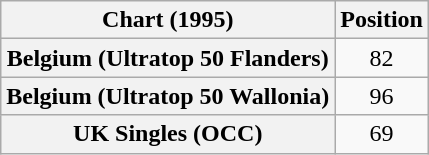<table class="wikitable sortable plainrowheaders" style="text-align:center">
<tr>
<th>Chart (1995)</th>
<th>Position</th>
</tr>
<tr>
<th scope="row">Belgium (Ultratop 50 Flanders)</th>
<td>82</td>
</tr>
<tr>
<th scope="row">Belgium (Ultratop 50 Wallonia)</th>
<td>96</td>
</tr>
<tr>
<th scope="row">UK Singles (OCC)</th>
<td>69</td>
</tr>
</table>
